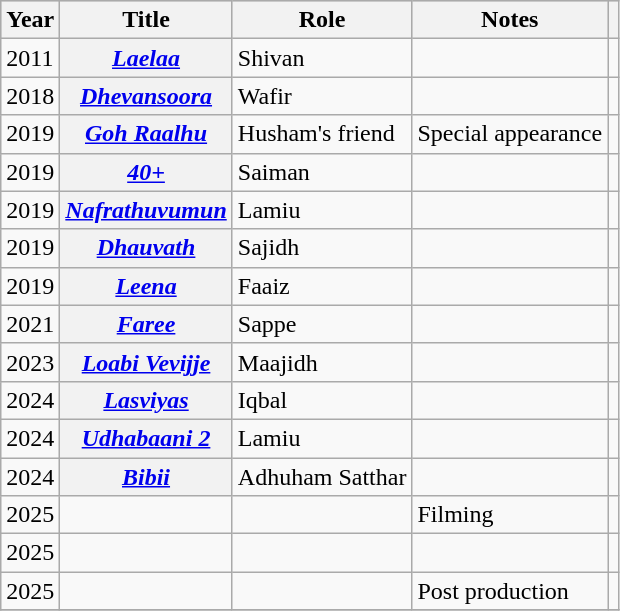<table class="wikitable sortable plainrowheaders">
<tr style="background:#ccc; text-align:center;">
<th scope="col">Year</th>
<th scope="col">Title</th>
<th scope="col">Role</th>
<th scope="col">Notes</th>
<th scope="col" class="unsortable"></th>
</tr>
<tr>
<td>2011</td>
<th scope="row"><em><a href='#'>Laelaa</a></em></th>
<td>Shivan</td>
<td></td>
<td style="text-align: center;"></td>
</tr>
<tr>
<td>2018</td>
<th scope="row"><em><a href='#'>Dhevansoora</a></em></th>
<td>Wafir</td>
<td></td>
<td style="text-align: center;"></td>
</tr>
<tr>
<td>2019</td>
<th scope="row"><em><a href='#'>Goh Raalhu</a></em></th>
<td>Husham's friend</td>
<td>Special appearance</td>
<td style="text-align: center;"></td>
</tr>
<tr>
<td>2019</td>
<th scope="row"><em><a href='#'>40+</a></em></th>
<td>Saiman</td>
<td></td>
<td style="text-align: center;"></td>
</tr>
<tr>
<td>2019</td>
<th scope="row"><em><a href='#'>Nafrathuvumun</a></em></th>
<td>Lamiu</td>
<td></td>
<td style="text-align: center;"></td>
</tr>
<tr>
<td>2019</td>
<th scope="row"><em><a href='#'>Dhauvath</a></em></th>
<td>Sajidh</td>
<td></td>
<td style="text-align: center;"></td>
</tr>
<tr>
<td>2019</td>
<th scope="row"><em><a href='#'>Leena</a></em></th>
<td>Faaiz</td>
<td></td>
<td style="text-align: center;"></td>
</tr>
<tr>
<td>2021</td>
<th scope="row"><em><a href='#'>Faree</a></em></th>
<td>Sappe</td>
<td></td>
<td style="text-align:center;"></td>
</tr>
<tr>
<td>2023</td>
<th scope="row"><em><a href='#'>Loabi Vevijje</a></em></th>
<td>Maajidh</td>
<td></td>
<td style="text-align:center;"></td>
</tr>
<tr>
<td>2024</td>
<th scope="row"><em><a href='#'>Lasviyas</a></em></th>
<td>Iqbal</td>
<td></td>
<td style="text-align:center;"></td>
</tr>
<tr>
<td>2024</td>
<th scope="row"><em><a href='#'>Udhabaani 2</a></em></th>
<td>Lamiu</td>
<td></td>
<td style="text-align:center;"></td>
</tr>
<tr>
<td>2024</td>
<th scope="row"><em><a href='#'>Bibii</a></em></th>
<td>Adhuham Satthar</td>
<td></td>
<td style="text-align:center;"></td>
</tr>
<tr>
<td>2025</td>
<td></td>
<td></td>
<td>Filming</td>
<td></td>
</tr>
<tr>
<td>2025</td>
<td></td>
<td></td>
<td></td>
<td></td>
</tr>
<tr>
<td>2025</td>
<td></td>
<td></td>
<td>Post production</td>
<td></td>
</tr>
<tr>
</tr>
</table>
